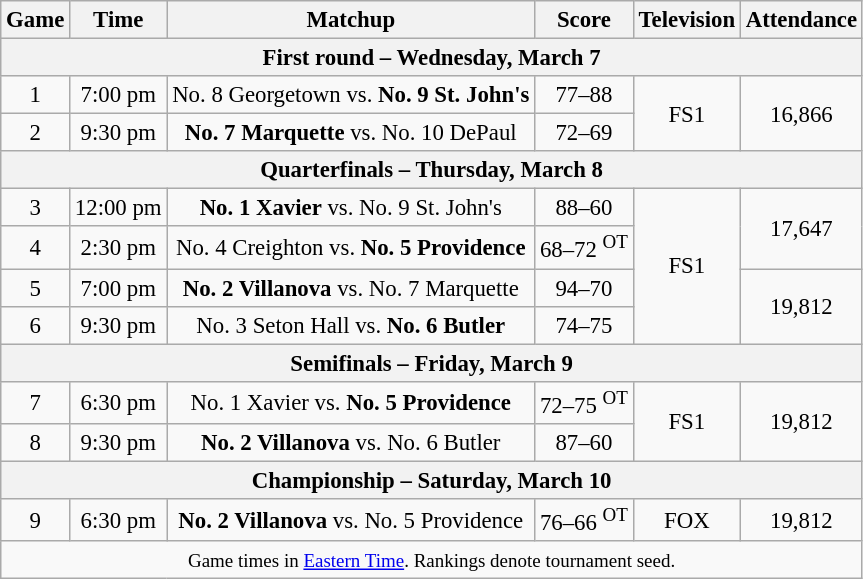<table class="wikitable" style="font-size: 95%;text-align:center">
<tr>
<th>Game</th>
<th>Time</th>
<th>Matchup</th>
<th>Score</th>
<th>Television</th>
<th>Attendance</th>
</tr>
<tr>
<th colspan=6>First round – Wednesday, March 7</th>
</tr>
<tr>
<td>1</td>
<td>7:00 pm</td>
<td>No. 8 Georgetown vs. <strong>No. 9 St. John's</strong></td>
<td>77–88</td>
<td rowspan=2>FS1</td>
<td rowspan=2>16,866</td>
</tr>
<tr>
<td>2</td>
<td>9:30 pm</td>
<td><strong>No. 7 Marquette</strong> vs. No. 10 DePaul</td>
<td>72–69</td>
</tr>
<tr>
<th colspan=6>Quarterfinals – Thursday, March 8</th>
</tr>
<tr>
<td>3</td>
<td>12:00 pm</td>
<td><strong>No. 1 Xavier</strong> vs. No. 9 St. John's</td>
<td>88–60</td>
<td rowspan=4>FS1</td>
<td rowspan=2>17,647</td>
</tr>
<tr>
<td>4</td>
<td>2:30 pm</td>
<td>No. 4 Creighton vs. <strong>No. 5 Providence</strong></td>
<td>68–72 <sup>OT</sup></td>
</tr>
<tr>
<td>5</td>
<td>7:00 pm</td>
<td><strong>No. 2 Villanova</strong> vs. No. 7 Marquette</td>
<td>94–70</td>
<td rowspan=2>19,812</td>
</tr>
<tr>
<td>6</td>
<td>9:30 pm</td>
<td>No. 3 Seton Hall vs. <strong>No. 6 Butler</strong></td>
<td>74–75</td>
</tr>
<tr>
<th colspan=6>Semifinals – Friday, March 9</th>
</tr>
<tr>
<td>7</td>
<td>6:30 pm</td>
<td>No. 1 Xavier vs. <strong>No. 5 Providence</strong></td>
<td>72–75 <sup>OT</sup></td>
<td rowspan=2>FS1</td>
<td rowspan=2>19,812</td>
</tr>
<tr>
<td>8</td>
<td>9:30 pm</td>
<td><strong>No. 2 Villanova</strong> vs. No. 6 Butler</td>
<td>87–60</td>
</tr>
<tr>
<th colspan=6>Championship – Saturday, March 10</th>
</tr>
<tr>
<td>9</td>
<td>6:30 pm</td>
<td><strong>No. 2 Villanova</strong> vs. No. 5 Providence</td>
<td>76–66 <sup>OT</sup></td>
<td>FOX</td>
<td>19,812</td>
</tr>
<tr>
<td colspan=6><small>Game times in <a href='#'>Eastern Time</a>. Rankings denote tournament seed.</small></td>
</tr>
</table>
